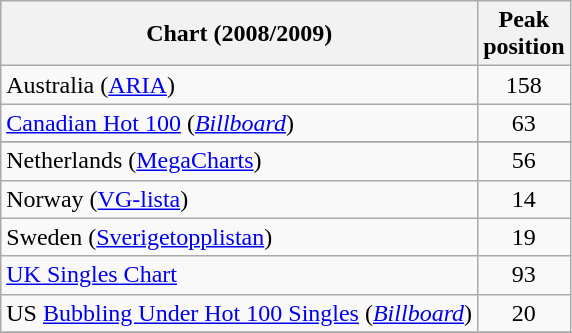<table class="wikitable sortable">
<tr>
<th>Chart (2008/2009)</th>
<th>Peak<br>position</th>
</tr>
<tr>
<td>Australia (<a href='#'>ARIA</a>)</td>
<td align="center">158</td>
</tr>
<tr>
<td><a href='#'>Canadian Hot 100</a> (<em><a href='#'>Billboard</a></em>)</td>
<td align="center">63</td>
</tr>
<tr>
</tr>
<tr>
<td>Netherlands (<a href='#'>MegaCharts</a>)</td>
<td align="center">56</td>
</tr>
<tr>
<td>Norway (<a href='#'>VG-lista</a>)</td>
<td align="center">14</td>
</tr>
<tr>
<td>Sweden (<a href='#'>Sverigetopplistan</a>)</td>
<td align="center">19</td>
</tr>
<tr>
<td><a href='#'>UK Singles Chart</a></td>
<td align="center">93</td>
</tr>
<tr>
<td>US <a href='#'>Bubbling Under Hot 100 Singles</a> (<em><a href='#'>Billboard</a></em>)</td>
<td align="center">20</td>
</tr>
<tr>
</tr>
</table>
